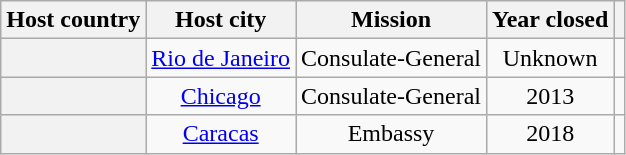<table class="wikitable plainrowheaders" style="text-align:center;">
<tr>
<th scope="col">Host country</th>
<th scope="col">Host city</th>
<th scope="col">Mission</th>
<th scope="col">Year closed</th>
<th scope="col"></th>
</tr>
<tr>
<th scope="row"></th>
<td><a href='#'>Rio de Janeiro</a></td>
<td>Consulate-General</td>
<td>Unknown</td>
<td></td>
</tr>
<tr>
<th scope="row"></th>
<td><a href='#'>Chicago</a></td>
<td>Consulate-General</td>
<td>2013</td>
<td></td>
</tr>
<tr>
<th scope="row"></th>
<td><a href='#'>Caracas</a></td>
<td>Embassy</td>
<td>2018</td>
<td></td>
</tr>
</table>
